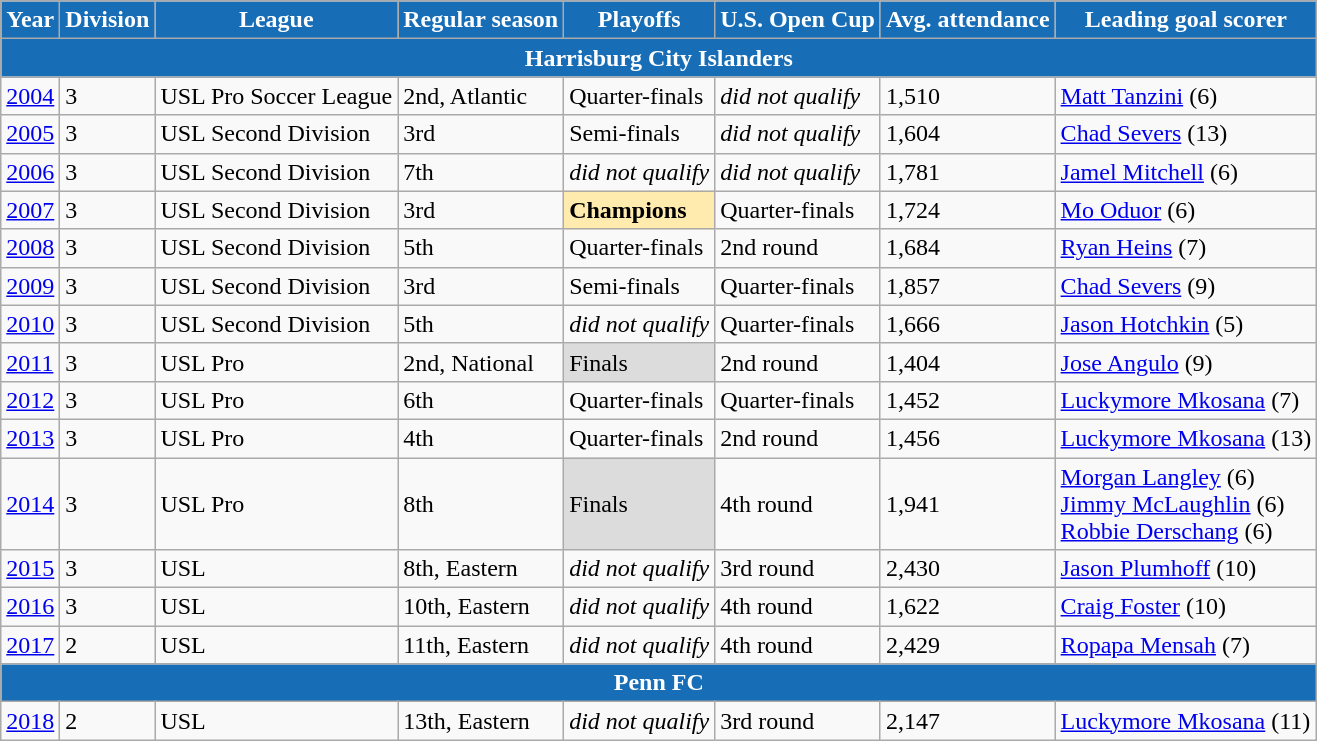<table class="wikitable">
<tr>
<th style="color:white; background:#176DB6;">Year</th>
<th style="color:white; background:#176DB6;">Division</th>
<th style="color:white; background:#176DB6;">League</th>
<th style="color:white; background:#176DB6;">Regular season</th>
<th style="color:white; background:#176DB6;">Playoffs</th>
<th style="color:white; background:#176DB6;">U.S. Open Cup</th>
<th style="color:white; background:#176DB6;">Avg. attendance</th>
<th style="color:white; background:#176DB6;">Leading goal scorer</th>
</tr>
<tr>
<td colspan="8" style="color:white; background:#176DB6;" align="center"><strong>Harrisburg City Islanders</strong></td>
</tr>
<tr>
<td><a href='#'>2004</a></td>
<td>3</td>
<td>USL Pro Soccer League</td>
<td>2nd, Atlantic</td>
<td>Quarter-finals</td>
<td><em>did not qualify</em></td>
<td>1,510</td>
<td> <a href='#'>Matt Tanzini</a> (6)</td>
</tr>
<tr>
<td><a href='#'>2005</a></td>
<td>3</td>
<td>USL Second Division</td>
<td>3rd</td>
<td>Semi-finals</td>
<td><em>did not qualify</em></td>
<td>1,604</td>
<td> <a href='#'>Chad Severs</a> (13)</td>
</tr>
<tr>
<td><a href='#'>2006</a></td>
<td>3</td>
<td>USL Second Division</td>
<td>7th</td>
<td><em>did not qualify</em></td>
<td><em>did not qualify</em></td>
<td>1,781</td>
<td> <a href='#'>Jamel Mitchell</a> (6)</td>
</tr>
<tr>
<td><a href='#'>2007</a></td>
<td>3</td>
<td>USL Second Division</td>
<td>3rd</td>
<td bgcolor="#FFEBAD"><strong>Champions</strong></td>
<td>Quarter-finals</td>
<td>1,724</td>
<td> <a href='#'>Mo Oduor</a> (6)</td>
</tr>
<tr>
<td><a href='#'>2008</a></td>
<td>3</td>
<td>USL Second Division</td>
<td>5th</td>
<td>Quarter-finals</td>
<td>2nd round</td>
<td>1,684</td>
<td> <a href='#'>Ryan Heins</a> (7)</td>
</tr>
<tr>
<td><a href='#'>2009</a></td>
<td>3</td>
<td>USL Second Division</td>
<td>3rd</td>
<td>Semi-finals</td>
<td>Quarter-finals</td>
<td>1,857</td>
<td> <a href='#'>Chad Severs</a> (9)</td>
</tr>
<tr>
<td><a href='#'>2010</a></td>
<td>3</td>
<td>USL Second Division</td>
<td>5th</td>
<td><em>did not qualify</em></td>
<td>Quarter-finals</td>
<td>1,666</td>
<td> <a href='#'>Jason Hotchkin</a> (5)</td>
</tr>
<tr>
<td><a href='#'>2011</a></td>
<td>3</td>
<td>USL Pro</td>
<td>2nd, National</td>
<td bgcolor="#DCDCDC">Finals</td>
<td>2nd round</td>
<td>1,404</td>
<td> <a href='#'>Jose Angulo</a> (9)</td>
</tr>
<tr>
<td><a href='#'>2012</a></td>
<td>3</td>
<td>USL Pro</td>
<td>6th</td>
<td>Quarter-finals</td>
<td>Quarter-finals</td>
<td>1,452</td>
<td> <a href='#'>Luckymore Mkosana</a> (7)</td>
</tr>
<tr>
<td><a href='#'>2013</a></td>
<td>3</td>
<td>USL Pro</td>
<td>4th</td>
<td>Quarter-finals</td>
<td>2nd round</td>
<td>1,456</td>
<td> <a href='#'>Luckymore Mkosana</a> (13)</td>
</tr>
<tr>
<td><a href='#'>2014</a></td>
<td>3</td>
<td>USL Pro</td>
<td>8th</td>
<td bgcolor="#DCDCDC">Finals</td>
<td>4th round</td>
<td>1,941</td>
<td> <a href='#'>Morgan Langley</a> (6)<br> <a href='#'>Jimmy McLaughlin</a> (6)<br> <a href='#'>Robbie Derschang</a> (6)</td>
</tr>
<tr>
<td><a href='#'>2015</a></td>
<td>3</td>
<td>USL</td>
<td>8th, Eastern</td>
<td><em>did not qualify</em></td>
<td>3rd round</td>
<td>2,430</td>
<td> <a href='#'>Jason Plumhoff</a> (10)</td>
</tr>
<tr>
<td><a href='#'>2016</a></td>
<td>3</td>
<td>USL</td>
<td>10th, Eastern</td>
<td><em>did not qualify</em></td>
<td>4th round</td>
<td>1,622</td>
<td> <a href='#'>Craig Foster</a> (10)</td>
</tr>
<tr>
<td><a href='#'>2017</a></td>
<td>2</td>
<td>USL</td>
<td>11th, Eastern</td>
<td><em>did not qualify</em></td>
<td>4th round</td>
<td>2,429</td>
<td> <a href='#'>Ropapa Mensah</a> (7)</td>
</tr>
<tr>
<td colspan="8" style="color:white; background:#176DB6;" align="center"><strong>Penn FC</strong></td>
</tr>
<tr>
<td><a href='#'>2018</a></td>
<td>2</td>
<td>USL</td>
<td>13th, Eastern</td>
<td><em>did not qualify</em></td>
<td>3rd round</td>
<td>2,147</td>
<td> <a href='#'>Luckymore Mkosana</a> (11)</td>
</tr>
</table>
